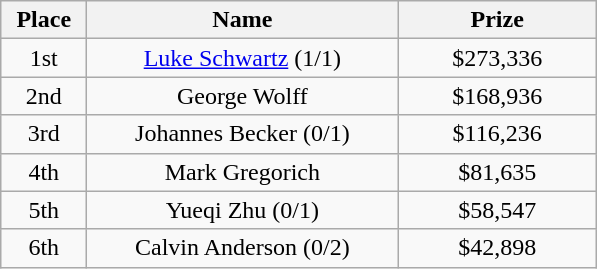<table class="wikitable">
<tr>
<th width="50">Place</th>
<th width="200">Name</th>
<th width="125">Prize</th>
</tr>
<tr>
<td align = "center">1st</td>
<td align = "center"><a href='#'>Luke Schwartz</a> (1/1)</td>
<td align = "center">$273,336</td>
</tr>
<tr>
<td align = "center">2nd</td>
<td align = "center">George Wolff</td>
<td align = "center">$168,936</td>
</tr>
<tr>
<td align = "center">3rd</td>
<td align = "center">Johannes Becker (0/1)</td>
<td align = "center">$116,236</td>
</tr>
<tr>
<td align = "center">4th</td>
<td align = "center">Mark Gregorich</td>
<td align = "center">$81,635</td>
</tr>
<tr>
<td align = "center">5th</td>
<td align = "center">Yueqi Zhu (0/1)</td>
<td align = "center">$58,547</td>
</tr>
<tr>
<td align = "center">6th</td>
<td align = "center">Calvin Anderson (0/2)</td>
<td align = "center">$42,898</td>
</tr>
</table>
